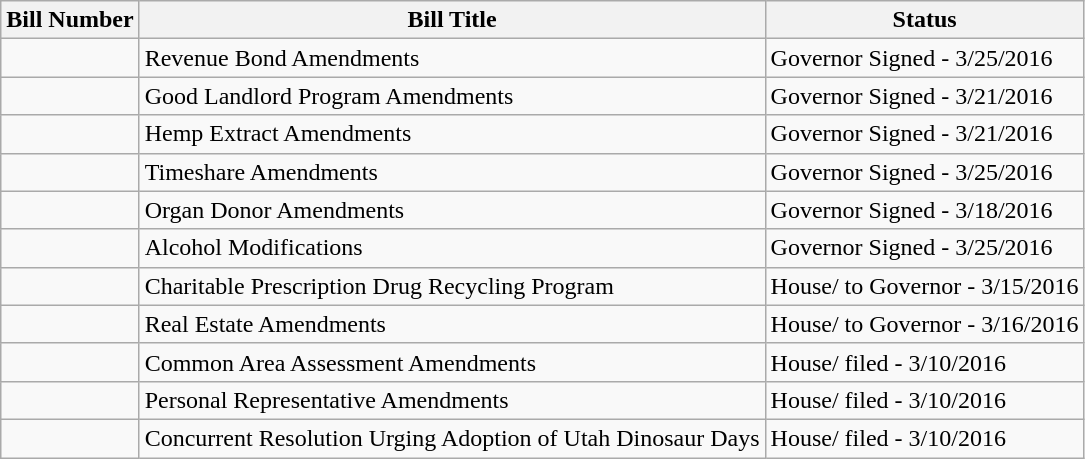<table class="wikitable">
<tr>
<th>Bill Number</th>
<th>Bill Title</th>
<th>Status</th>
</tr>
<tr>
<td></td>
<td>Revenue Bond Amendments</td>
<td>Governor Signed - 3/25/2016</td>
</tr>
<tr>
<td></td>
<td>Good Landlord Program Amendments</td>
<td>Governor Signed - 3/21/2016</td>
</tr>
<tr>
<td></td>
<td>Hemp Extract Amendments</td>
<td>Governor Signed - 3/21/2016</td>
</tr>
<tr>
<td></td>
<td>Timeshare Amendments</td>
<td>Governor Signed - 3/25/2016</td>
</tr>
<tr>
<td></td>
<td>Organ Donor Amendments</td>
<td>Governor Signed - 3/18/2016</td>
</tr>
<tr>
<td></td>
<td>Alcohol Modifications</td>
<td>Governor Signed - 3/25/2016</td>
</tr>
<tr>
<td></td>
<td>Charitable Prescription Drug Recycling Program</td>
<td>House/ to Governor - 3/15/2016</td>
</tr>
<tr>
<td></td>
<td>Real Estate Amendments</td>
<td>House/ to Governor - 3/16/2016</td>
</tr>
<tr>
<td></td>
<td>Common Area Assessment Amendments</td>
<td>House/ filed - 3/10/2016</td>
</tr>
<tr>
<td></td>
<td>Personal Representative Amendments</td>
<td>House/ filed - 3/10/2016</td>
</tr>
<tr>
<td></td>
<td>Concurrent Resolution Urging Adoption of Utah Dinosaur Days</td>
<td>House/ filed - 3/10/2016</td>
</tr>
</table>
